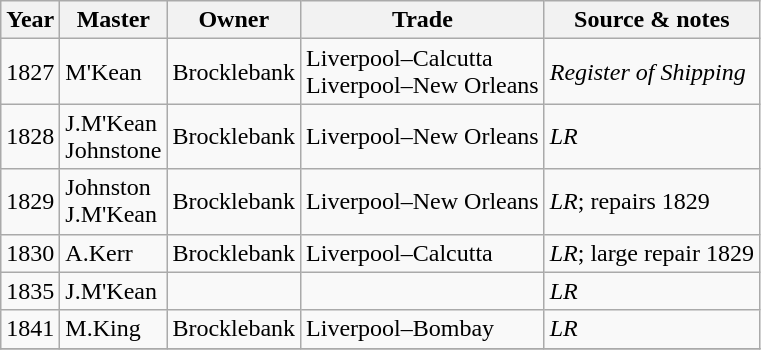<table class=" wikitable">
<tr>
<th>Year</th>
<th>Master</th>
<th>Owner</th>
<th>Trade</th>
<th>Source & notes</th>
</tr>
<tr>
<td>1827</td>
<td>M'Kean</td>
<td>Brocklebank</td>
<td>Liverpool–Calcutta<br>Liverpool–New Orleans</td>
<td><em>Register of Shipping</em></td>
</tr>
<tr>
<td>1828</td>
<td>J.M'Kean<br>Johnstone</td>
<td>Brocklebank</td>
<td>Liverpool–New Orleans</td>
<td><em>LR</em></td>
</tr>
<tr>
<td>1829</td>
<td>Johnston<br>J.M'Kean</td>
<td>Brocklebank</td>
<td>Liverpool–New Orleans</td>
<td><em>LR</em>; repairs 1829</td>
</tr>
<tr>
<td>1830</td>
<td>A.Kerr</td>
<td>Brocklebank</td>
<td>Liverpool–Calcutta</td>
<td><em>LR</em>; large repair 1829</td>
</tr>
<tr>
<td>1835</td>
<td>J.M'Kean</td>
<td></td>
<td></td>
<td><em>LR</em></td>
</tr>
<tr>
<td>1841</td>
<td>M.King</td>
<td>Brocklebank</td>
<td>Liverpool–Bombay</td>
<td><em>LR</em></td>
</tr>
<tr>
</tr>
</table>
